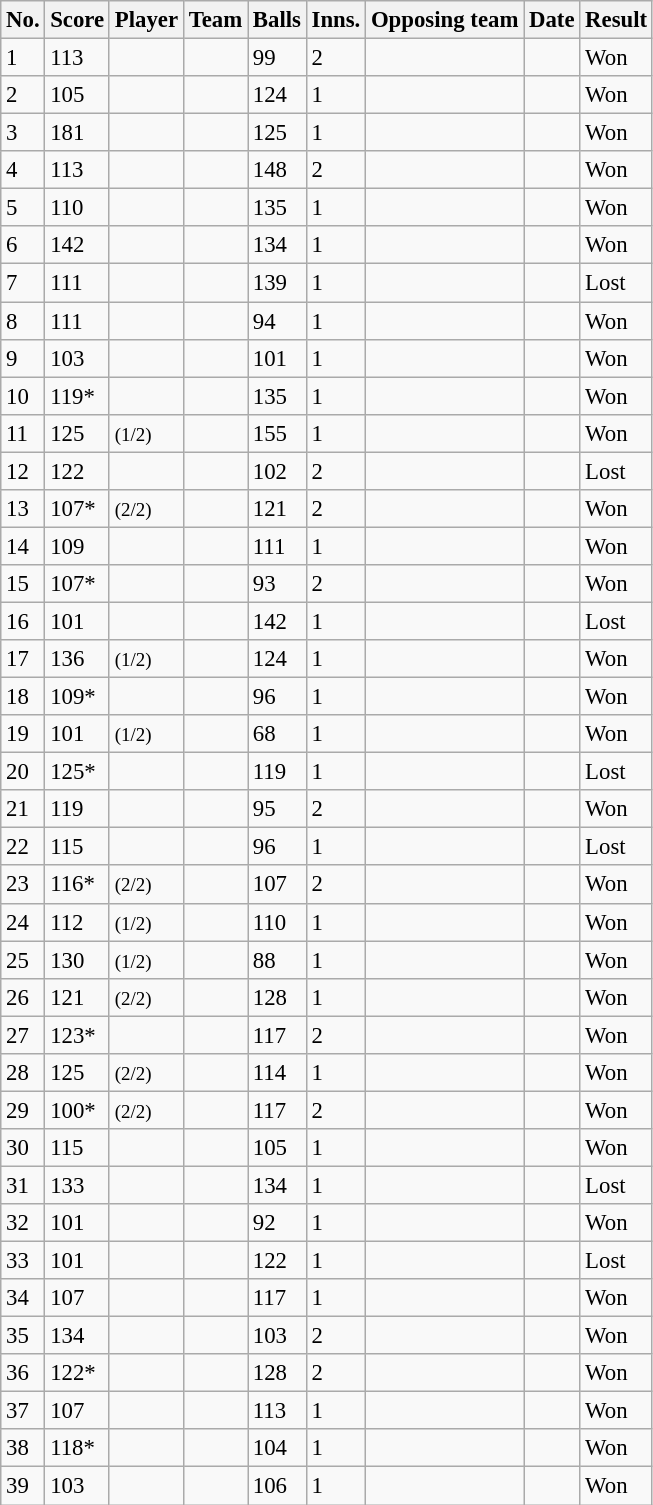<table class="wikitable sortable" style="font-size:95%">
<tr>
<th>No.</th>
<th>Score</th>
<th>Player</th>
<th>Team</th>
<th>Balls</th>
<th>Inns.</th>
<th>Opposing team</th>
<th>Date</th>
<th>Result</th>
</tr>
<tr>
<td>1</td>
<td>113</td>
<td></td>
<td></td>
<td>99</td>
<td>2</td>
<td></td>
<td></td>
<td>Won</td>
</tr>
<tr>
<td>2</td>
<td>105</td>
<td></td>
<td></td>
<td>124</td>
<td>1</td>
<td></td>
<td></td>
<td>Won</td>
</tr>
<tr>
<td>3</td>
<td>181</td>
<td></td>
<td></td>
<td>125</td>
<td>1</td>
<td></td>
<td></td>
<td>Won</td>
</tr>
<tr>
<td>4</td>
<td>113</td>
<td></td>
<td></td>
<td>148</td>
<td>2</td>
<td></td>
<td></td>
<td>Won</td>
</tr>
<tr>
<td>5</td>
<td>110</td>
<td></td>
<td></td>
<td>135</td>
<td>1</td>
<td></td>
<td></td>
<td>Won</td>
</tr>
<tr>
<td>6</td>
<td>142</td>
<td></td>
<td></td>
<td>134</td>
<td>1</td>
<td></td>
<td></td>
<td>Won</td>
</tr>
<tr>
<td>7</td>
<td>111</td>
<td></td>
<td></td>
<td>139</td>
<td>1</td>
<td></td>
<td></td>
<td>Lost</td>
</tr>
<tr>
<td>8</td>
<td>111</td>
<td></td>
<td></td>
<td>94</td>
<td>1</td>
<td></td>
<td></td>
<td>Won</td>
</tr>
<tr>
<td>9</td>
<td>103</td>
<td></td>
<td></td>
<td>101</td>
<td>1</td>
<td></td>
<td></td>
<td>Won</td>
</tr>
<tr>
<td>10</td>
<td>119*</td>
<td></td>
<td></td>
<td>135</td>
<td>1</td>
<td></td>
<td></td>
<td>Won</td>
</tr>
<tr>
<td>11</td>
<td>125</td>
<td> <small>(1/2)</small></td>
<td></td>
<td>155</td>
<td>1</td>
<td></td>
<td></td>
<td>Won</td>
</tr>
<tr>
<td>12</td>
<td>122</td>
<td></td>
<td></td>
<td>102</td>
<td>2</td>
<td></td>
<td></td>
<td>Lost</td>
</tr>
<tr>
<td>13</td>
<td>107*</td>
<td> <small>(2/2)</small></td>
<td></td>
<td>121</td>
<td>2</td>
<td></td>
<td></td>
<td>Won</td>
</tr>
<tr>
<td>14</td>
<td>109</td>
<td></td>
<td></td>
<td>111</td>
<td>1</td>
<td></td>
<td></td>
<td>Won</td>
</tr>
<tr>
<td>15</td>
<td>107*</td>
<td></td>
<td></td>
<td>93</td>
<td>2</td>
<td></td>
<td></td>
<td>Won</td>
</tr>
<tr>
<td>16</td>
<td>101</td>
<td></td>
<td></td>
<td>142</td>
<td>1</td>
<td></td>
<td></td>
<td>Lost</td>
</tr>
<tr>
<td>17</td>
<td>136</td>
<td> <small>(1/2)</small></td>
<td></td>
<td>124</td>
<td>1</td>
<td></td>
<td></td>
<td>Won</td>
</tr>
<tr>
<td>18</td>
<td>109*</td>
<td></td>
<td></td>
<td>96</td>
<td>1</td>
<td></td>
<td></td>
<td>Won</td>
</tr>
<tr>
<td>19</td>
<td>101</td>
<td> <small>(1/2)</small></td>
<td></td>
<td>68</td>
<td>1</td>
<td></td>
<td></td>
<td>Won</td>
</tr>
<tr>
<td>20</td>
<td>125*</td>
<td></td>
<td></td>
<td>119</td>
<td>1</td>
<td></td>
<td></td>
<td>Lost</td>
</tr>
<tr>
<td>21</td>
<td>119</td>
<td></td>
<td></td>
<td>95</td>
<td>2</td>
<td></td>
<td></td>
<td>Won</td>
</tr>
<tr>
<td>22</td>
<td>115</td>
<td></td>
<td></td>
<td>96</td>
<td>1</td>
<td></td>
<td></td>
<td>Lost</td>
</tr>
<tr>
<td>23</td>
<td>116*</td>
<td> <small>(2/2)</small></td>
<td></td>
<td>107</td>
<td>2</td>
<td></td>
<td></td>
<td>Won</td>
</tr>
<tr>
<td>24</td>
<td>112</td>
<td> <small>(1/2)</small></td>
<td></td>
<td>110</td>
<td>1</td>
<td></td>
<td></td>
<td>Won</td>
</tr>
<tr>
<td>25</td>
<td>130</td>
<td> <small>(1/2)</small></td>
<td></td>
<td>88</td>
<td>1</td>
<td></td>
<td></td>
<td>Won</td>
</tr>
<tr>
<td>26</td>
<td>121</td>
<td> <small>(2/2)</small></td>
<td></td>
<td>128</td>
<td>1</td>
<td></td>
<td></td>
<td>Won</td>
</tr>
<tr>
<td>27</td>
<td>123*</td>
<td></td>
<td></td>
<td>117</td>
<td>2</td>
<td></td>
<td></td>
<td>Won</td>
</tr>
<tr>
<td>28</td>
<td>125</td>
<td> <small>(2/2)</small></td>
<td></td>
<td>114</td>
<td>1</td>
<td></td>
<td></td>
<td>Won</td>
</tr>
<tr>
<td>29</td>
<td>100*</td>
<td> <small>(2/2)</small></td>
<td></td>
<td>117</td>
<td>2</td>
<td></td>
<td></td>
<td>Won</td>
</tr>
<tr>
<td>30</td>
<td>115</td>
<td></td>
<td></td>
<td>105</td>
<td>1</td>
<td></td>
<td></td>
<td>Won</td>
</tr>
<tr>
<td>31</td>
<td>133</td>
<td></td>
<td></td>
<td>134</td>
<td>1</td>
<td></td>
<td></td>
<td>Lost</td>
</tr>
<tr>
<td>32</td>
<td>101</td>
<td></td>
<td></td>
<td>92</td>
<td>1</td>
<td></td>
<td></td>
<td>Won</td>
</tr>
<tr>
<td>33</td>
<td>101</td>
<td></td>
<td></td>
<td>122</td>
<td>1</td>
<td></td>
<td></td>
<td>Lost</td>
</tr>
<tr>
<td>34</td>
<td>107</td>
<td></td>
<td></td>
<td>117</td>
<td>1</td>
<td></td>
<td></td>
<td>Won</td>
</tr>
<tr>
<td>35</td>
<td>134</td>
<td></td>
<td></td>
<td>103</td>
<td>2</td>
<td></td>
<td></td>
<td>Won</td>
</tr>
<tr>
<td>36</td>
<td>122*</td>
<td></td>
<td></td>
<td>128</td>
<td>2</td>
<td></td>
<td></td>
<td>Won</td>
</tr>
<tr>
<td>37</td>
<td>107</td>
<td></td>
<td></td>
<td>113</td>
<td>1</td>
<td></td>
<td></td>
<td>Won</td>
</tr>
<tr>
<td>38</td>
<td>118*</td>
<td></td>
<td></td>
<td>104</td>
<td>1</td>
<td></td>
<td></td>
<td>Won</td>
</tr>
<tr>
<td>39</td>
<td>103</td>
<td></td>
<td></td>
<td>106</td>
<td>1</td>
<td></td>
<td></td>
<td>Won</td>
</tr>
</table>
